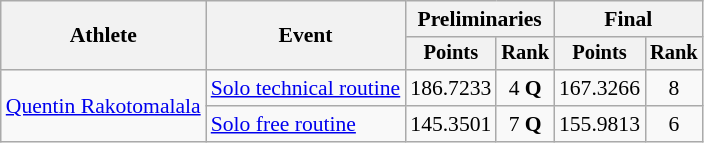<table class="wikitable" style="text-align:center; font-size:90%;">
<tr>
<th rowspan="2">Athlete</th>
<th rowspan="2">Event</th>
<th colspan="2">Preliminaries</th>
<th colspan="2">Final</th>
</tr>
<tr style="font-size:95%">
<th>Points</th>
<th>Rank</th>
<th>Points</th>
<th>Rank</th>
</tr>
<tr>
<td align=left rowspan=2><a href='#'>Quentin Rakotomalala </a></td>
<td align=left><a href='#'>Solo technical routine</a></td>
<td>186.7233</td>
<td>4 <strong>Q</strong></td>
<td>167.3266</td>
<td>8</td>
</tr>
<tr>
<td align=left><a href='#'>Solo free routine</a></td>
<td>145.3501</td>
<td>7 <strong>Q</strong></td>
<td>155.9813</td>
<td>6</td>
</tr>
</table>
